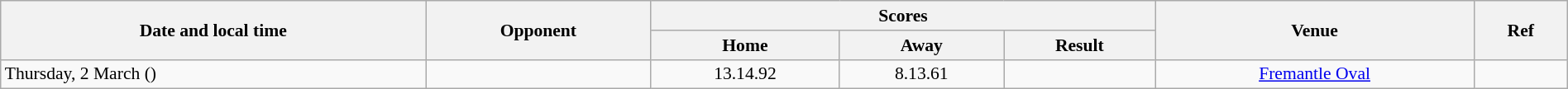<table class="wikitable plainrowheaders" style="font-size:90%; width:100%; text-align:center;">
<tr>
<th rowspan="2" scope="col">Date and local time</th>
<th rowspan="2" scope="col">Opponent</th>
<th colspan="3" scope="col">Scores</th>
<th rowspan="2" scope="col">Venue</th>
<th rowspan="2" scope="col">Ref</th>
</tr>
<tr>
<th scope="col">Home</th>
<th scope="col">Away</th>
<th scope="col">Result</th>
</tr>
<tr>
<td align="left">Thursday, 2 March ()</td>
<td align="left"></td>
<td>13.14.92</td>
<td>8.13.61</td>
<td></td>
<td><a href='#'>Fremantle Oval</a></td>
<td></td>
</tr>
</table>
